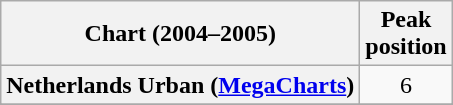<table class="wikitable sortable plainrowheaders" style="text-align:center">
<tr>
<th scope="col">Chart (2004–2005)</th>
<th scope="col">Peak<br>position</th>
</tr>
<tr>
<th scope="row">Netherlands Urban (<a href='#'>MegaCharts</a>)</th>
<td align="center">6</td>
</tr>
<tr>
</tr>
<tr>
</tr>
<tr>
</tr>
</table>
